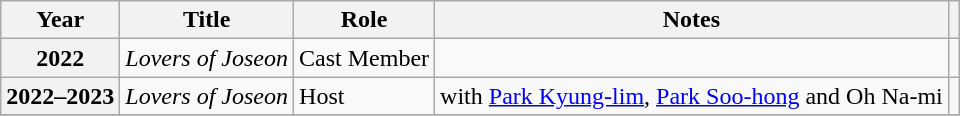<table class="wikitable  plainrowheaders">
<tr>
<th scope="col">Year</th>
<th scope="col">Title</th>
<th scope="col">Role</th>
<th>Notes</th>
<th scope="col" class="unsortable"></th>
</tr>
<tr>
<th scope="row">2022</th>
<td><em>Lovers of Joseon</em></td>
<td>Cast Member</td>
<td></td>
<td></td>
</tr>
<tr>
<th scope="row">2022–2023</th>
<td><em>Lovers of Joseon</em></td>
<td>Host</td>
<td>with <a href='#'>Park Kyung-lim</a>, <a href='#'>Park Soo-hong</a> and Oh Na-mi</td>
<td></td>
</tr>
<tr>
</tr>
</table>
